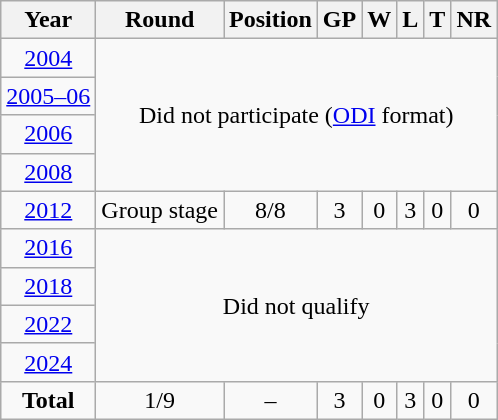<table class="wikitable" style="text-align: center;">
<tr>
<th>Year</th>
<th>Round</th>
<th>Position</th>
<th>GP</th>
<th>W</th>
<th>L</th>
<th>T</th>
<th>NR</th>
</tr>
<tr>
<td> <a href='#'>2004</a></td>
<td colspan="7" rowspan="4">Did not participate (<a href='#'>ODI</a> format)</td>
</tr>
<tr>
<td>  <a href='#'>2005–06</a></td>
</tr>
<tr>
<td> <a href='#'>2006</a></td>
</tr>
<tr>
<td> <a href='#'>2008</a></td>
</tr>
<tr>
<td> <a href='#'>2012</a></td>
<td>Group stage</td>
<td>8/8</td>
<td>3</td>
<td>0</td>
<td>3</td>
<td>0</td>
<td>0</td>
</tr>
<tr>
<td> <a href='#'>2016</a></td>
<td colspan="7" rowspan="4">Did not qualify</td>
</tr>
<tr>
<td> <a href='#'>2018</a></td>
</tr>
<tr>
<td> <a href='#'>2022</a></td>
</tr>
<tr>
<td> <a href='#'>2024</a></td>
</tr>
<tr>
<td><strong>Total</strong></td>
<td>1/9</td>
<td>–</td>
<td>3</td>
<td>0</td>
<td>3</td>
<td>0</td>
<td>0</td>
</tr>
</table>
